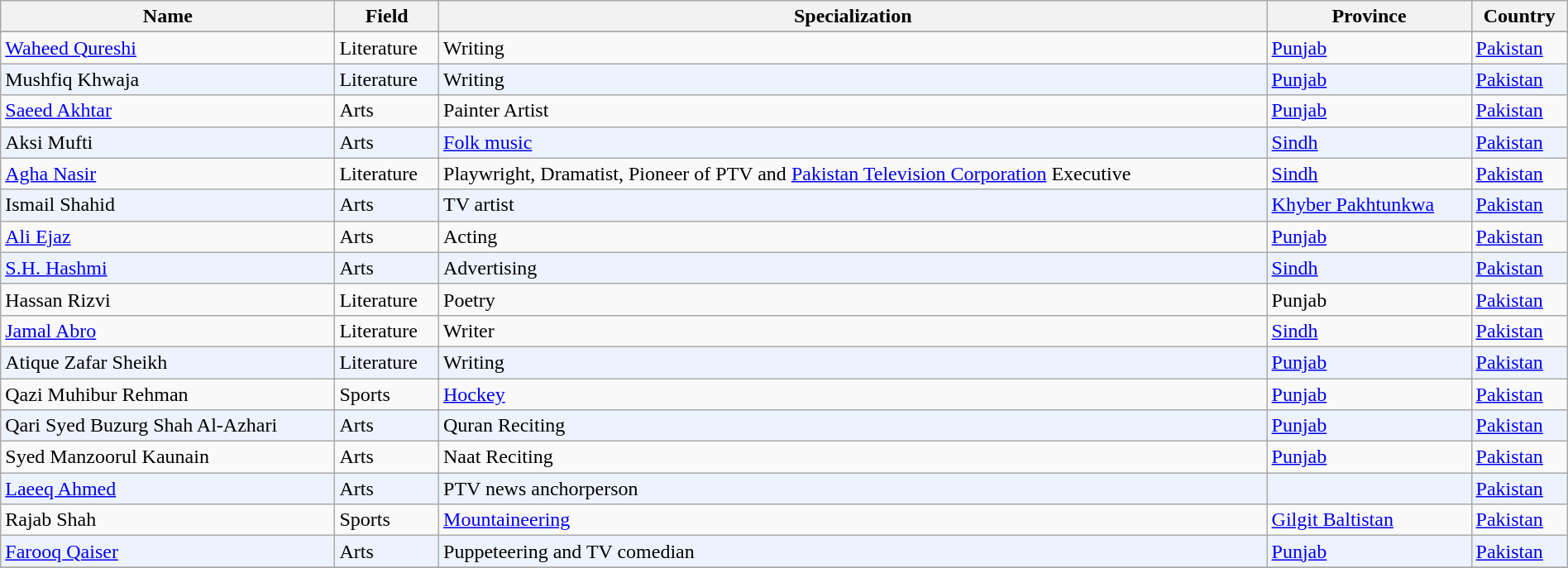<table class="wikitable sortable" width="100%">
<tr>
<th>Name</th>
<th>Field</th>
<th>Specialization</th>
<th>Province</th>
<th>Country</th>
</tr>
<tr bgcolor=#edf3fe>
</tr>
<tr>
<td><a href='#'>Waheed Qureshi</a></td>
<td>Literature</td>
<td>Writing</td>
<td><a href='#'>Punjab</a></td>
<td><a href='#'>Pakistan</a></td>
</tr>
<tr bgcolor=#edf3fe>
<td>Mushfiq Khwaja</td>
<td>Literature</td>
<td>Writing</td>
<td><a href='#'>Punjab</a></td>
<td><a href='#'>Pakistan</a></td>
</tr>
<tr>
<td><a href='#'>Saeed Akhtar</a></td>
<td>Arts</td>
<td>Painter Artist</td>
<td><a href='#'>Punjab</a></td>
<td><a href='#'>Pakistan</a></td>
</tr>
<tr bgcolor=#edf3fe>
<td>Aksi Mufti</td>
<td>Arts</td>
<td><a href='#'>Folk music</a></td>
<td><a href='#'>Sindh</a></td>
<td><a href='#'>Pakistan</a></td>
</tr>
<tr>
<td><a href='#'>Agha Nasir</a></td>
<td>Literature</td>
<td>Playwright, Dramatist, Pioneer of PTV and <a href='#'>Pakistan Television Corporation</a> Executive</td>
<td><a href='#'>Sindh</a></td>
<td><a href='#'>Pakistan</a></td>
</tr>
<tr bgcolor=#edf3fe>
<td>Ismail Shahid</td>
<td>Arts</td>
<td>TV artist</td>
<td><a href='#'>Khyber Pakhtunkwa</a></td>
<td><a href='#'>Pakistan</a></td>
</tr>
<tr>
<td><a href='#'>Ali Ejaz</a></td>
<td>Arts</td>
<td>Acting</td>
<td><a href='#'>Punjab</a></td>
<td><a href='#'>Pakistan</a></td>
</tr>
<tr bgcolor=#edf3fe>
<td><a href='#'>S.H. Hashmi</a></td>
<td>Arts</td>
<td>Advertising</td>
<td><a href='#'>Sindh</a></td>
<td><a href='#'>Pakistan</a></td>
</tr>
<tr>
<td>Hassan Rizvi</td>
<td>Literature</td>
<td>Poetry</td>
<td>Punjab</td>
<td><a href='#'>Pakistan</a></td>
</tr>
<tr>
<td><a href='#'>Jamal Abro</a></td>
<td>Literature</td>
<td>Writer</td>
<td><a href='#'>Sindh</a></td>
<td><a href='#'>Pakistan</a></td>
</tr>
<tr bgcolor=#edf3fe>
<td>Atique Zafar Sheikh</td>
<td>Literature</td>
<td>Writing</td>
<td><a href='#'>Punjab</a></td>
<td><a href='#'>Pakistan</a></td>
</tr>
<tr>
<td>Qazi Muhibur Rehman</td>
<td>Sports</td>
<td><a href='#'>Hockey</a></td>
<td><a href='#'>Punjab</a></td>
<td><a href='#'>Pakistan</a></td>
</tr>
<tr bgcolor=#edf3fe>
<td>Qari Syed Buzurg Shah Al-Azhari</td>
<td>Arts</td>
<td>Quran Reciting</td>
<td><a href='#'>Punjab</a></td>
<td><a href='#'>Pakistan</a></td>
</tr>
<tr>
<td>Syed Manzoorul Kaunain</td>
<td>Arts</td>
<td>Naat Reciting</td>
<td><a href='#'>Punjab</a></td>
<td><a href='#'>Pakistan</a></td>
</tr>
<tr bgcolor=#edf3fe>
<td><a href='#'>Laeeq Ahmed</a></td>
<td>Arts</td>
<td>PTV news anchorperson</td>
<td></td>
<td><a href='#'>Pakistan</a></td>
</tr>
<tr>
<td>Rajab Shah</td>
<td>Sports</td>
<td><a href='#'>Mountaineering</a></td>
<td><a href='#'>Gilgit Baltistan</a></td>
<td><a href='#'>Pakistan</a></td>
</tr>
<tr bgcolor=#edf3fe>
<td><a href='#'>Farooq Qaiser</a></td>
<td>Arts</td>
<td>Puppeteering and TV comedian</td>
<td><a href='#'>Punjab</a></td>
<td><a href='#'>Pakistan</a></td>
</tr>
<tr bgcolor=#edf3fe>
</tr>
</table>
